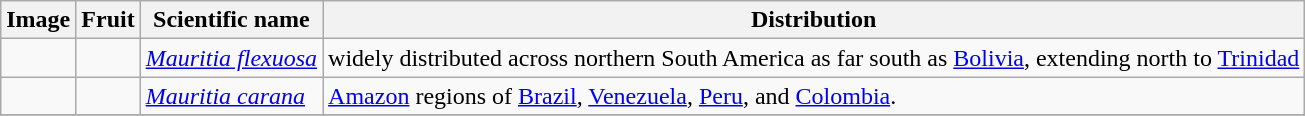<table class="wikitable">
<tr>
<th>Image</th>
<th>Fruit</th>
<th>Scientific name</th>
<th>Distribution</th>
</tr>
<tr>
<td></td>
<td></td>
<td><em><a href='#'>Mauritia flexuosa</a></em></td>
<td>widely distributed across northern South America as far south as <a href='#'>Bolivia</a>, extending north to <a href='#'>Trinidad</a></td>
</tr>
<tr>
<td></td>
<td></td>
<td><em><a href='#'>Mauritia carana</a></em></td>
<td><a href='#'>Amazon</a> regions of <a href='#'>Brazil</a>, <a href='#'>Venezuela</a>, <a href='#'>Peru</a>, and <a href='#'>Colombia</a>.</td>
</tr>
<tr>
</tr>
</table>
